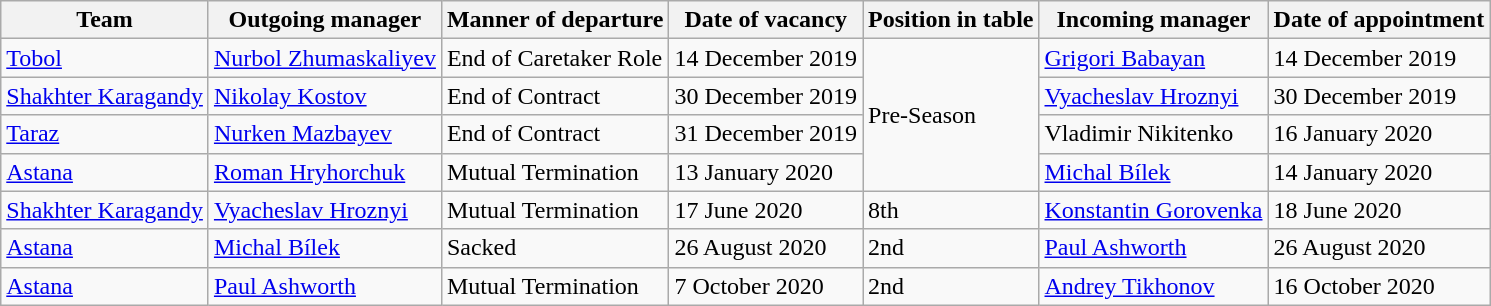<table class="wikitable">
<tr>
<th>Team</th>
<th>Outgoing manager</th>
<th>Manner of departure</th>
<th>Date of vacancy</th>
<th>Position in table</th>
<th>Incoming manager</th>
<th>Date of appointment</th>
</tr>
<tr>
<td><a href='#'>Tobol</a></td>
<td> <a href='#'>Nurbol Zhumaskaliyev</a> </td>
<td>End of Caretaker Role</td>
<td>14 December 2019</td>
<td rowspan="4">Pre-Season</td>
<td> <a href='#'>Grigori Babayan</a></td>
<td>14 December 2019</td>
</tr>
<tr>
<td><a href='#'>Shakhter Karagandy</a></td>
<td> <a href='#'>Nikolay Kostov</a></td>
<td>End of Contract</td>
<td>30 December 2019</td>
<td> <a href='#'>Vyacheslav Hroznyi</a></td>
<td>30 December 2019</td>
</tr>
<tr>
<td><a href='#'>Taraz</a></td>
<td> <a href='#'>Nurken Mazbayev</a></td>
<td>End of Contract</td>
<td>31 December 2019</td>
<td> Vladimir Nikitenko</td>
<td>16 January 2020</td>
</tr>
<tr>
<td><a href='#'>Astana</a></td>
<td> <a href='#'>Roman Hryhorchuk</a></td>
<td>Mutual Termination</td>
<td>13 January 2020</td>
<td> <a href='#'>Michal Bílek</a></td>
<td>14 January 2020</td>
</tr>
<tr>
<td><a href='#'>Shakhter Karagandy</a></td>
<td> <a href='#'>Vyacheslav Hroznyi</a></td>
<td>Mutual Termination</td>
<td>17 June 2020</td>
<td>8th</td>
<td> <a href='#'>Konstantin Gorovenka</a></td>
<td>18 June 2020</td>
</tr>
<tr>
<td><a href='#'>Astana</a></td>
<td> <a href='#'>Michal Bílek</a></td>
<td>Sacked</td>
<td>26 August 2020</td>
<td>2nd</td>
<td> <a href='#'>Paul Ashworth</a> </td>
<td>26 August 2020</td>
</tr>
<tr>
<td><a href='#'>Astana</a></td>
<td> <a href='#'>Paul Ashworth</a> </td>
<td>Mutual Termination</td>
<td>7 October 2020</td>
<td>2nd</td>
<td> <a href='#'>Andrey Tikhonov</a></td>
<td>16 October 2020</td>
</tr>
</table>
